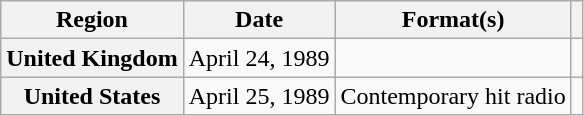<table class="wikitable plainrowheaders">
<tr>
<th scope="col">Region</th>
<th scope="col">Date</th>
<th scope="col">Format(s)</th>
<th scope="col"></th>
</tr>
<tr>
<th scope="row">United Kingdom</th>
<td>April 24, 1989</td>
<td></td>
<td></td>
</tr>
<tr>
<th scope="row">United States</th>
<td>April 25, 1989</td>
<td>Contemporary hit radio</td>
<td></td>
</tr>
</table>
